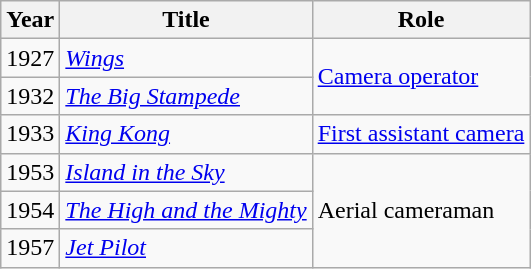<table class="wikitable">
<tr>
<th>Year</th>
<th>Title</th>
<th>Role</th>
</tr>
<tr>
<td>1927</td>
<td><em><a href='#'>Wings</a></em></td>
<td rowspan=2><a href='#'>Camera operator</a></td>
</tr>
<tr>
<td>1932</td>
<td><em><a href='#'>The Big Stampede</a></em></td>
</tr>
<tr>
<td>1933</td>
<td><em><a href='#'>King Kong</a></em></td>
<td><a href='#'>First assistant camera</a></td>
</tr>
<tr>
<td>1953</td>
<td><em><a href='#'>Island in the Sky</a></em></td>
<td rowspan=3>Aerial cameraman</td>
</tr>
<tr>
<td>1954</td>
<td><em><a href='#'>The High and the Mighty</a></em></td>
</tr>
<tr>
<td>1957</td>
<td><em><a href='#'>Jet Pilot</a></em></td>
</tr>
</table>
